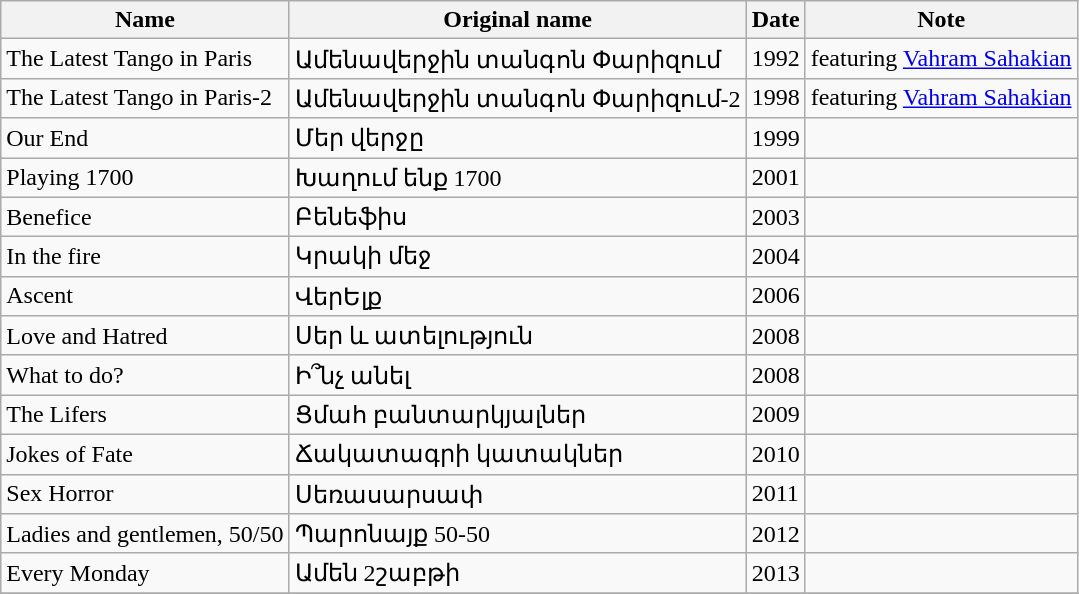<table class="wikitable sortable">
<tr>
<th>Name</th>
<th>Original name</th>
<th>Date</th>
<th>Note</th>
</tr>
<tr>
<td>The Latest Tango in Paris</td>
<td>Ամենավերջին տանգոն Փարիզում</td>
<td>1992</td>
<td>featuring <a href='#'>Vahram Sahakian</a></td>
</tr>
<tr>
<td>The Latest Tango in Paris-2</td>
<td>Ամենավերջին տանգոն Փարիզում-2</td>
<td>1998</td>
<td>featuring <a href='#'>Vahram Sahakian</a></td>
</tr>
<tr>
<td>Our End</td>
<td>Մեր վերջը</td>
<td>1999</td>
<td></td>
</tr>
<tr>
<td>Playing 1700</td>
<td>Խաղում ենք 1700</td>
<td>2001</td>
<td></td>
</tr>
<tr>
<td>Benefice</td>
<td>Բենեֆիս</td>
<td>2003</td>
<td></td>
</tr>
<tr>
<td>In the fire</td>
<td>Կրակի մեջ</td>
<td>2004</td>
<td></td>
</tr>
<tr>
<td>Ascent</td>
<td>ՎերԵլք</td>
<td>2006</td>
<td></td>
</tr>
<tr>
<td>Love and Hatred</td>
<td>Սեր և ատելություն</td>
<td>2008</td>
<td></td>
</tr>
<tr>
<td>What to do?</td>
<td>Ի՞նչ անել</td>
<td>2008</td>
<td></td>
</tr>
<tr>
<td>The Lifers</td>
<td>Ցմահ բանտարկյալներ</td>
<td>2009</td>
<td></td>
</tr>
<tr>
<td>Jokes of Fate</td>
<td>Ճակատագրի կատակներ</td>
<td>2010</td>
<td></td>
</tr>
<tr>
<td>Sex Horror</td>
<td>Սեռասարսափ</td>
<td>2011</td>
<td></td>
</tr>
<tr>
<td>Ladies and gentlemen, 50/50</td>
<td>Պարոնայք 50-50</td>
<td>2012</td>
<td></td>
</tr>
<tr>
<td>Every Monday</td>
<td>Ամեն 2շաբթի</td>
<td>2013</td>
<td></td>
</tr>
<tr>
</tr>
</table>
